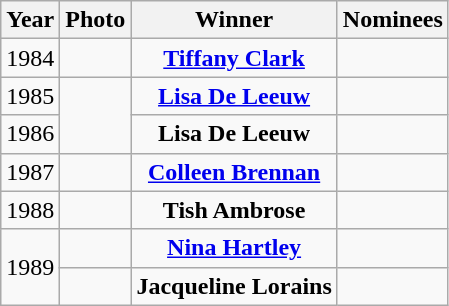<table class=wikitable>
<tr>
<th>Year</th>
<th>Photo</th>
<th>Winner<br></th>
<th>Nominees<br></th>
</tr>
<tr>
<td>1984</td>
<td></td>
<td align=center><strong><a href='#'>Tiffany Clark</a></strong><br></td>
<td></td>
</tr>
<tr>
<td>1985</td>
<td rowspan=2></td>
<td align=center><strong><a href='#'>Lisa De Leeuw</a></strong><br></td>
<td></td>
</tr>
<tr>
<td>1986</td>
<td align=center><strong>Lisa De Leeuw</strong><br></td>
<td></td>
</tr>
<tr>
<td>1987</td>
<td></td>
<td align=center><strong><a href='#'>Colleen Brennan</a></strong> <br></td>
<td></td>
</tr>
<tr>
<td>1988</td>
<td></td>
<td align=center><strong>Tish Ambrose</strong> <br></td>
<td></td>
</tr>
<tr>
<td rowspan=2>1989</td>
<td></td>
<td align=center><strong><a href='#'>Nina Hartley</a></strong> <br></td>
<td></td>
</tr>
<tr>
<td></td>
<td align=center><strong>Jacqueline Lorains</strong> <br></td>
<td></td>
</tr>
</table>
